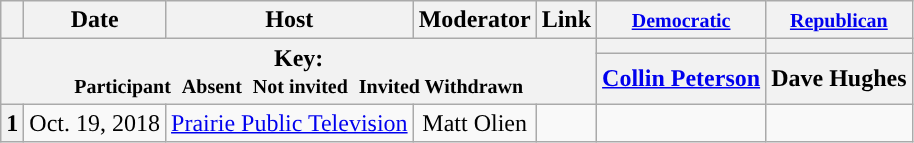<table class="wikitable" style="text-align:center;">
<tr>
<th scope="col"></th>
<th scope="col">Date</th>
<th scope="col">Host</th>
<th scope="col">Moderator</th>
<th scope="col">Link</th>
<th scope="col"><small><a href='#'>Democratic</a></small></th>
<th scope="col"><small><a href='#'>Republican</a></small></th>
</tr>
<tr>
<th colspan="5" rowspan="2">Key:<br> <small>Participant </small>  <small>Absent </small>  <small>Not invited </small>  <small>Invited  Withdrawn</small></th>
<th scope="col" style="background:"></th>
<th scope="col" style="background:"></th>
</tr>
<tr>
<th scope="col"><a href='#'>Collin Peterson</a></th>
<th scope="col">Dave Hughes</th>
</tr>
<tr>
<th>1</th>
<td style="white-space:nowrap;">Oct. 19, 2018</td>
<td style="white-space:nowrap;"><a href='#'>Prairie Public Television</a></td>
<td style="white-space:nowrap;">Matt Olien</td>
<td style="white-space:nowrap;"></td>
<td></td>
<td></td>
</tr>
</table>
